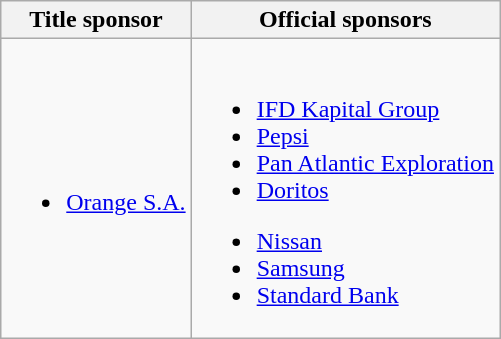<table class="wikitable">
<tr>
<th>Title sponsor</th>
<th>Official sponsors</th>
</tr>
<tr>
<td><br><ul><li><a href='#'>Orange S.A.</a></li></ul></td>
<td><br>
<ul><li><a href='#'>IFD Kapital Group</a></li><li><a href='#'>Pepsi</a></li><li><a href='#'>Pan Atlantic Exploration</a></li><li><a href='#'>Doritos</a></li></ul><ul><li><a href='#'>Nissan</a></li><li><a href='#'>Samsung</a></li><li><a href='#'>Standard Bank</a></li></ul></td>
</tr>
</table>
